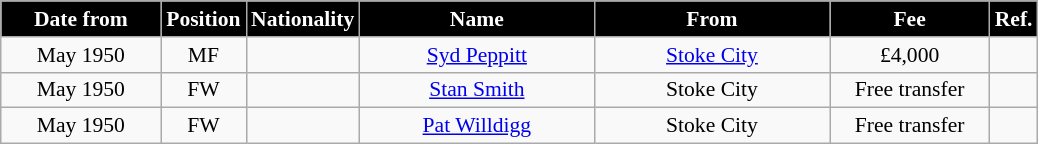<table class="wikitable" style="text-align:center; font-size:90%; ">
<tr>
<th style="background:#000000; color:white; width:100px;">Date from</th>
<th style="background:#000000; color:white; width:50px;">Position</th>
<th style="background:#000000; color:white; width:50px;">Nationality</th>
<th style="background:#000000; color:white; width:150px;">Name</th>
<th style="background:#000000; color:white; width:150px;">From</th>
<th style="background:#000000; color:white; width:100px;">Fee</th>
<th style="background:#000000; color:white; width:25px;">Ref.</th>
</tr>
<tr>
<td>May 1950</td>
<td>MF</td>
<td></td>
<td><a href='#'>Syd Peppitt</a></td>
<td><a href='#'>Stoke City</a></td>
<td>£4,000</td>
<td></td>
</tr>
<tr>
<td>May 1950</td>
<td>FW</td>
<td></td>
<td><a href='#'>Stan Smith</a></td>
<td>Stoke City</td>
<td>Free transfer</td>
<td></td>
</tr>
<tr>
<td>May 1950</td>
<td>FW</td>
<td></td>
<td><a href='#'>Pat Willdigg</a></td>
<td>Stoke City</td>
<td>Free transfer</td>
<td></td>
</tr>
</table>
